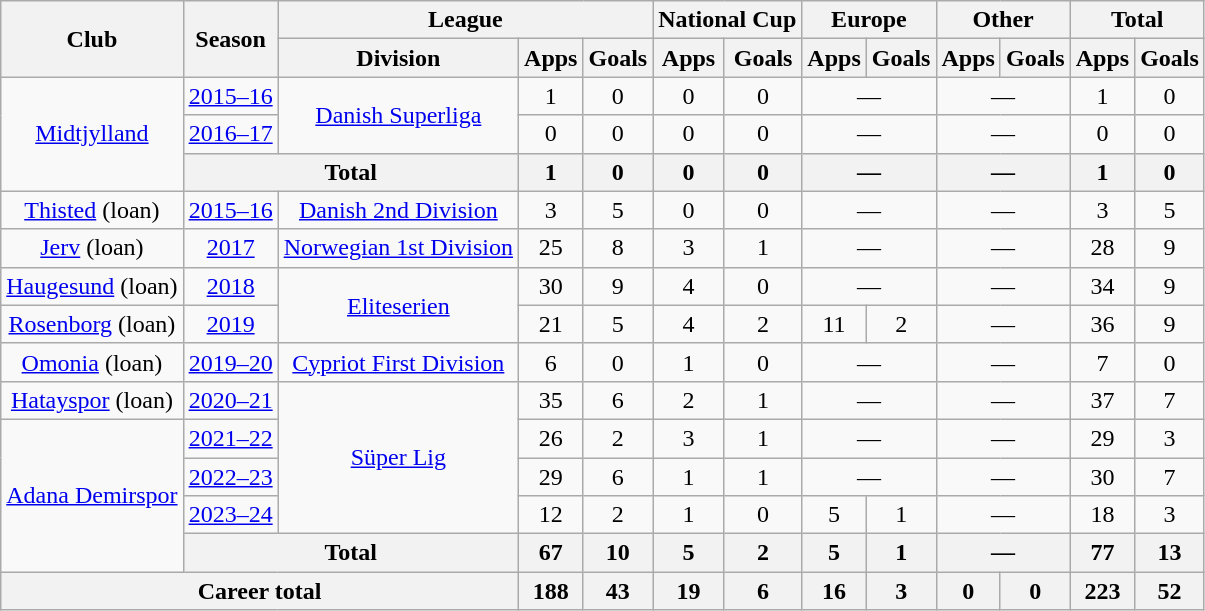<table class="wikitable" style="text-align:center">
<tr>
<th rowspan="2">Club</th>
<th rowspan="2">Season</th>
<th colspan="3">League</th>
<th colspan="2">National Cup</th>
<th colspan="2">Europe</th>
<th colspan="2">Other</th>
<th colspan="2">Total</th>
</tr>
<tr>
<th>Division</th>
<th>Apps</th>
<th>Goals</th>
<th>Apps</th>
<th>Goals</th>
<th>Apps</th>
<th>Goals</th>
<th>Apps</th>
<th>Goals</th>
<th>Apps</th>
<th>Goals</th>
</tr>
<tr>
<td rowspan="3"><a href='#'>Midtjylland</a></td>
<td><a href='#'>2015–16</a></td>
<td rowspan="2"><a href='#'>Danish Superliga</a></td>
<td>1</td>
<td>0</td>
<td>0</td>
<td>0</td>
<td colspan="2">—</td>
<td colspan="2">—</td>
<td>1</td>
<td>0</td>
</tr>
<tr>
<td><a href='#'>2016–17</a></td>
<td>0</td>
<td>0</td>
<td>0</td>
<td>0</td>
<td colspan="2">—</td>
<td colspan="2">—</td>
<td>0</td>
<td>0</td>
</tr>
<tr>
<th colspan="2">Total</th>
<th>1</th>
<th>0</th>
<th>0</th>
<th>0</th>
<th colspan="2">—</th>
<th colspan="2">—</th>
<th>1</th>
<th>0</th>
</tr>
<tr>
<td><a href='#'>Thisted</a> (loan)</td>
<td><a href='#'>2015–16</a></td>
<td><a href='#'>Danish 2nd Division</a></td>
<td>3</td>
<td>5</td>
<td>0</td>
<td>0</td>
<td colspan="2">—</td>
<td colspan="2">—</td>
<td>3</td>
<td>5</td>
</tr>
<tr>
<td><a href='#'>Jerv</a> (loan)</td>
<td><a href='#'>2017</a></td>
<td><a href='#'>Norwegian 1st Division</a></td>
<td>25</td>
<td>8</td>
<td>3</td>
<td>1</td>
<td colspan="2">—</td>
<td colspan="2">—</td>
<td>28</td>
<td>9</td>
</tr>
<tr>
<td><a href='#'>Haugesund</a> (loan)</td>
<td><a href='#'>2018</a></td>
<td rowspan="2"><a href='#'>Eliteserien</a></td>
<td>30</td>
<td>9</td>
<td>4</td>
<td>0</td>
<td colspan="2">—</td>
<td colspan="2">—</td>
<td>34</td>
<td>9</td>
</tr>
<tr>
<td><a href='#'>Rosenborg</a> (loan)</td>
<td><a href='#'>2019</a></td>
<td>21</td>
<td>5</td>
<td>4</td>
<td>2</td>
<td>11</td>
<td>2</td>
<td colspan="2">—</td>
<td>36</td>
<td>9</td>
</tr>
<tr>
<td><a href='#'>Omonia</a> (loan)</td>
<td><a href='#'>2019–20</a></td>
<td><a href='#'>Cypriot First Division</a></td>
<td>6</td>
<td>0</td>
<td>1</td>
<td>0</td>
<td colspan="2">—</td>
<td colspan="2">—</td>
<td>7</td>
<td>0</td>
</tr>
<tr>
<td><a href='#'>Hatayspor</a> (loan)</td>
<td><a href='#'>2020–21</a></td>
<td rowspan="4"><a href='#'>Süper Lig</a></td>
<td>35</td>
<td>6</td>
<td>2</td>
<td>1</td>
<td colspan="2">—</td>
<td colspan="2">—</td>
<td>37</td>
<td>7</td>
</tr>
<tr>
<td rowspan="4"><a href='#'>Adana Demirspor</a></td>
<td><a href='#'>2021–22</a></td>
<td>26</td>
<td>2</td>
<td>3</td>
<td>1</td>
<td colspan="2">—</td>
<td colspan="2">—</td>
<td>29</td>
<td>3</td>
</tr>
<tr>
<td><a href='#'>2022–23</a></td>
<td>29</td>
<td>6</td>
<td>1</td>
<td>1</td>
<td colspan="2">—</td>
<td colspan="2">—</td>
<td>30</td>
<td>7</td>
</tr>
<tr>
<td><a href='#'>2023–24</a></td>
<td>12</td>
<td>2</td>
<td>1</td>
<td>0</td>
<td>5</td>
<td>1</td>
<td colspan="2">—</td>
<td>18</td>
<td>3</td>
</tr>
<tr>
<th colspan="2">Total</th>
<th>67</th>
<th>10</th>
<th>5</th>
<th>2</th>
<th>5</th>
<th>1</th>
<th colspan="2">—</th>
<th>77</th>
<th>13</th>
</tr>
<tr>
<th colspan="3">Career total</th>
<th>188</th>
<th>43</th>
<th>19</th>
<th>6</th>
<th>16</th>
<th>3</th>
<th>0</th>
<th>0</th>
<th>223</th>
<th>52</th>
</tr>
</table>
